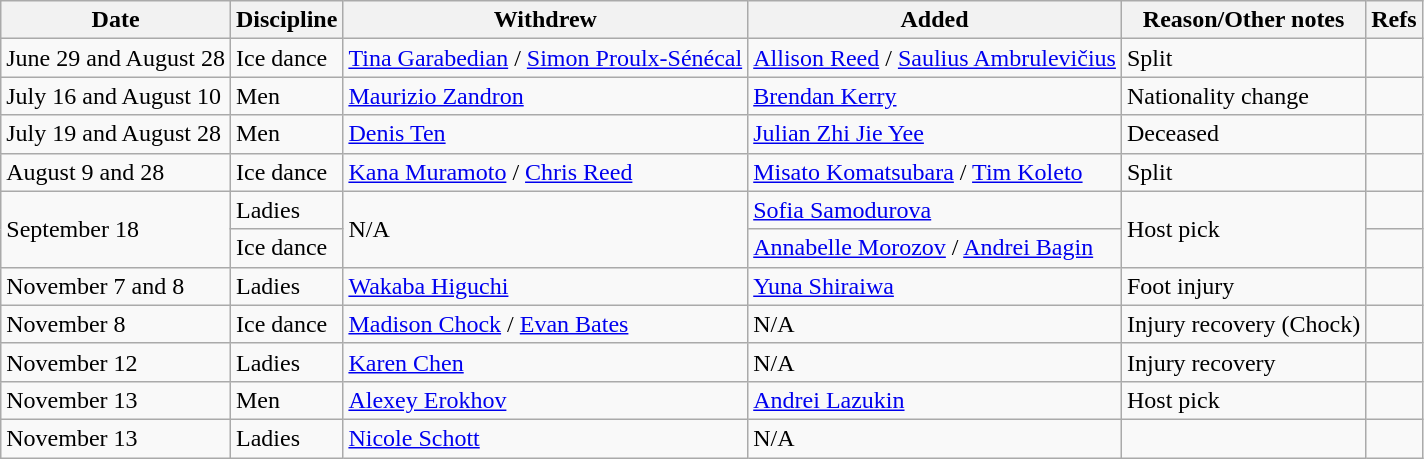<table class="wikitable sortable">
<tr>
<th>Date</th>
<th>Discipline</th>
<th>Withdrew</th>
<th>Added</th>
<th>Reason/Other notes</th>
<th>Refs</th>
</tr>
<tr>
<td>June 29 and August 28</td>
<td>Ice dance</td>
<td> <a href='#'>Tina Garabedian</a> / <a href='#'>Simon Proulx-Sénécal</a></td>
<td> <a href='#'>Allison Reed</a> / <a href='#'>Saulius Ambrulevičius</a></td>
<td>Split</td>
<td></td>
</tr>
<tr>
<td>July 16 and August 10</td>
<td>Men</td>
<td> <a href='#'>Maurizio Zandron</a></td>
<td> <a href='#'>Brendan Kerry</a></td>
<td>Nationality change</td>
<td></td>
</tr>
<tr>
<td>July 19 and August 28</td>
<td>Men</td>
<td> <a href='#'>Denis Ten</a></td>
<td> <a href='#'>Julian Zhi Jie Yee</a></td>
<td>Deceased</td>
<td></td>
</tr>
<tr>
<td>August 9 and 28</td>
<td>Ice dance</td>
<td> <a href='#'>Kana Muramoto</a> / <a href='#'>Chris Reed</a></td>
<td> <a href='#'>Misato Komatsubara</a> / <a href='#'>Tim Koleto</a></td>
<td>Split</td>
<td></td>
</tr>
<tr>
<td rowspan=2>September 18</td>
<td>Ladies</td>
<td rowspan=2>N/A</td>
<td> <a href='#'>Sofia Samodurova</a></td>
<td rowspan=2>Host pick</td>
<td></td>
</tr>
<tr>
<td>Ice dance</td>
<td> <a href='#'>Annabelle Morozov</a> / <a href='#'>Andrei Bagin</a></td>
<td></td>
</tr>
<tr>
<td>November 7 and 8</td>
<td>Ladies</td>
<td> <a href='#'>Wakaba Higuchi</a></td>
<td> <a href='#'>Yuna Shiraiwa</a></td>
<td>Foot injury</td>
<td></td>
</tr>
<tr>
<td>November 8</td>
<td>Ice dance</td>
<td> <a href='#'>Madison Chock</a> / <a href='#'>Evan Bates</a></td>
<td>N/A</td>
<td>Injury recovery (Chock)</td>
<td></td>
</tr>
<tr>
<td>November 12</td>
<td>Ladies</td>
<td> <a href='#'>Karen Chen</a></td>
<td>N/A</td>
<td>Injury recovery</td>
<td></td>
</tr>
<tr>
<td>November 13</td>
<td>Men</td>
<td> <a href='#'>Alexey Erokhov</a></td>
<td> <a href='#'>Andrei Lazukin</a></td>
<td>Host pick</td>
<td></td>
</tr>
<tr>
<td>November 13</td>
<td>Ladies</td>
<td> <a href='#'>Nicole Schott</a></td>
<td>N/A</td>
<td></td>
<td></td>
</tr>
</table>
